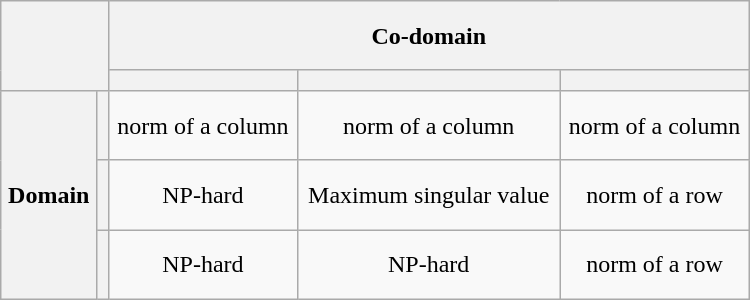<table class="wikitable" style="text-align: center; width: 500px; height: 200px;">
<tr>
<th scope="col" colspan = "2" rowspan = "2"></th>
<th scope="col" colspan = "3">Co-domain</th>
</tr>
<tr>
<th scope="col"></th>
<th scope="col"></th>
<th scope="col"></th>
</tr>
<tr>
<th scope = "row" rowspan="3">Domain</th>
<th scope="row"></th>
<td> norm of a column</td>
<td> norm of a column</td>
<td> norm of a column</td>
</tr>
<tr>
<th scope="row"></th>
<td>NP-hard</td>
<td>Maximum singular value</td>
<td> norm of a row</td>
</tr>
<tr>
<th scope="row"></th>
<td>NP-hard</td>
<td>NP-hard</td>
<td> norm of a row</td>
</tr>
</table>
